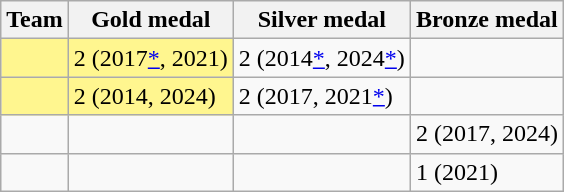<table class="wikitable sortable">
<tr>
<th>Team</th>
<th>Gold medal</th>
<th>Silver medal</th>
<th>Bronze medal</th>
</tr>
<tr>
<td bgcolor=#FFF68F></td>
<td bgcolor=#FFF68F>2 (2017<a href='#'>*</a>, 2021)</td>
<td>2 (2014<a href='#'>*</a>, 2024<a href='#'>*</a>)</td>
<td></td>
</tr>
<tr>
<td bgcolor=#FFF68F></td>
<td bgcolor=#FFF68F>2 (2014, 2024)</td>
<td>2 (2017, 2021<a href='#'>*</a>)</td>
<td></td>
</tr>
<tr>
<td></td>
<td></td>
<td></td>
<td>2 (2017, 2024)</td>
</tr>
<tr>
<td></td>
<td></td>
<td></td>
<td>1 (2021)</td>
</tr>
</table>
